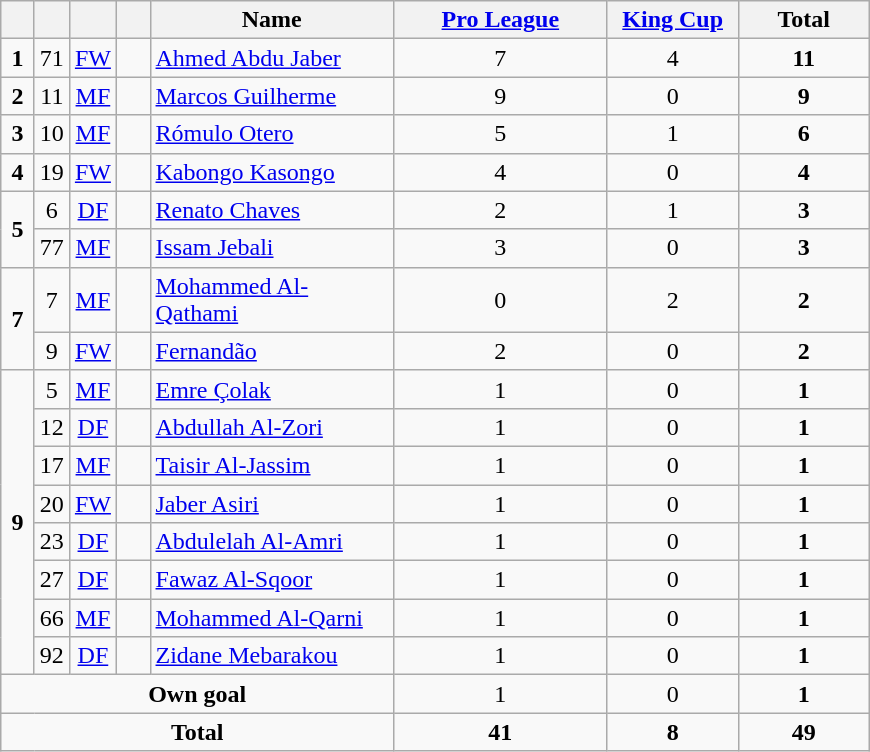<table class="wikitable" style="text-align:center">
<tr>
<th width=15></th>
<th width=15></th>
<th width=15></th>
<th width=15></th>
<th width=155>Name</th>
<th width=135><a href='#'>Pro League</a></th>
<th width=80><a href='#'>King Cup</a></th>
<th width=80>Total</th>
</tr>
<tr>
<td><strong>1</strong></td>
<td>71</td>
<td><a href='#'>FW</a></td>
<td></td>
<td align=left><a href='#'>Ahmed Abdu Jaber</a></td>
<td>7</td>
<td>4</td>
<td><strong>11</strong></td>
</tr>
<tr>
<td><strong>2</strong></td>
<td>11</td>
<td><a href='#'>MF</a></td>
<td></td>
<td align=left><a href='#'>Marcos Guilherme</a></td>
<td>9</td>
<td>0</td>
<td><strong>9</strong></td>
</tr>
<tr>
<td><strong>3</strong></td>
<td>10</td>
<td><a href='#'>MF</a></td>
<td></td>
<td align=left><a href='#'>Rómulo Otero</a></td>
<td>5</td>
<td>1</td>
<td><strong>6</strong></td>
</tr>
<tr>
<td><strong>4</strong></td>
<td>19</td>
<td><a href='#'>FW</a></td>
<td></td>
<td align=left><a href='#'>Kabongo Kasongo</a></td>
<td>4</td>
<td>0</td>
<td><strong>4</strong></td>
</tr>
<tr>
<td rowspan=2><strong>5</strong></td>
<td>6</td>
<td><a href='#'>DF</a></td>
<td></td>
<td align=left><a href='#'>Renato Chaves</a></td>
<td>2</td>
<td>1</td>
<td><strong>3</strong></td>
</tr>
<tr>
<td>77</td>
<td><a href='#'>MF</a></td>
<td></td>
<td align=left><a href='#'>Issam Jebali</a></td>
<td>3</td>
<td>0</td>
<td><strong>3</strong></td>
</tr>
<tr>
<td rowspan=2><strong>7</strong></td>
<td>7</td>
<td><a href='#'>MF</a></td>
<td></td>
<td align=left><a href='#'>Mohammed Al-Qathami</a></td>
<td>0</td>
<td>2</td>
<td><strong>2</strong></td>
</tr>
<tr>
<td>9</td>
<td><a href='#'>FW</a></td>
<td></td>
<td align=left><a href='#'>Fernandão</a></td>
<td>2</td>
<td>0</td>
<td><strong>2</strong></td>
</tr>
<tr>
<td rowspan=8><strong>9</strong></td>
<td>5</td>
<td><a href='#'>MF</a></td>
<td></td>
<td align=left><a href='#'>Emre Çolak</a></td>
<td>1</td>
<td>0</td>
<td><strong>1</strong></td>
</tr>
<tr>
<td>12</td>
<td><a href='#'>DF</a></td>
<td></td>
<td align=left><a href='#'>Abdullah Al-Zori</a></td>
<td>1</td>
<td>0</td>
<td><strong>1</strong></td>
</tr>
<tr>
<td>17</td>
<td><a href='#'>MF</a></td>
<td></td>
<td align=left><a href='#'>Taisir Al-Jassim</a></td>
<td>1</td>
<td>0</td>
<td><strong>1</strong></td>
</tr>
<tr>
<td>20</td>
<td><a href='#'>FW</a></td>
<td></td>
<td align=left><a href='#'>Jaber Asiri</a></td>
<td>1</td>
<td>0</td>
<td><strong>1</strong></td>
</tr>
<tr>
<td>23</td>
<td><a href='#'>DF</a></td>
<td></td>
<td align=left><a href='#'>Abdulelah Al-Amri</a></td>
<td>1</td>
<td>0</td>
<td><strong>1</strong></td>
</tr>
<tr>
<td>27</td>
<td><a href='#'>DF</a></td>
<td></td>
<td align=left><a href='#'>Fawaz Al-Sqoor</a></td>
<td>1</td>
<td>0</td>
<td><strong>1</strong></td>
</tr>
<tr>
<td>66</td>
<td><a href='#'>MF</a></td>
<td></td>
<td align=left><a href='#'>Mohammed Al-Qarni</a></td>
<td>1</td>
<td>0</td>
<td><strong>1</strong></td>
</tr>
<tr>
<td>92</td>
<td><a href='#'>DF</a></td>
<td></td>
<td align=left><a href='#'>Zidane Mebarakou</a></td>
<td>1</td>
<td>0</td>
<td><strong>1</strong></td>
</tr>
<tr>
<td colspan=5><strong>Own goal</strong></td>
<td>1</td>
<td>0</td>
<td><strong>1</strong></td>
</tr>
<tr>
<td colspan=5><strong>Total</strong></td>
<td><strong>41</strong></td>
<td><strong>8</strong></td>
<td><strong>49</strong></td>
</tr>
</table>
